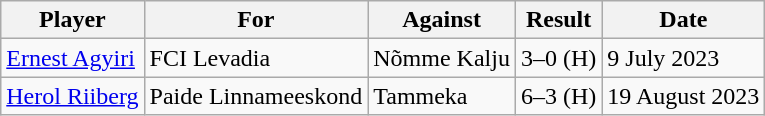<table class="wikitable sortable">
<tr>
<th>Player</th>
<th>For</th>
<th>Against</th>
<th style="text-align:center">Result</th>
<th>Date</th>
</tr>
<tr>
<td> <a href='#'>Ernest Agyiri</a></td>
<td>FCI Levadia</td>
<td>Nõmme Kalju</td>
<td>3–0 (H)</td>
<td>9 July 2023</td>
</tr>
<tr>
<td> <a href='#'>Herol Riiberg</a></td>
<td>Paide Linnameeskond</td>
<td>Tammeka</td>
<td>6–3 (H)</td>
<td>19 August 2023</td>
</tr>
</table>
